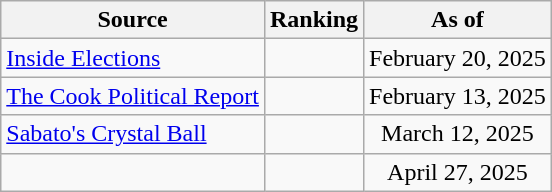<table class="wikitable" style=text-align:center>
<tr>
<th>Source</th>
<th>Ranking</th>
<th>As of</th>
</tr>
<tr>
<td align="left"><a href='#'>Inside Elections</a></td>
<td></td>
<td>February 20, 2025</td>
</tr>
<tr>
<td align="left"><a href='#'>The Cook Political Report</a></td>
<td></td>
<td>February 13, 2025</td>
</tr>
<tr>
<td align="left"><a href='#'>Sabato's Crystal Ball</a></td>
<td></td>
<td>March 12, 2025</td>
</tr>
<tr>
<td align="left"></td>
<td></td>
<td>April 27, 2025</td>
</tr>
</table>
